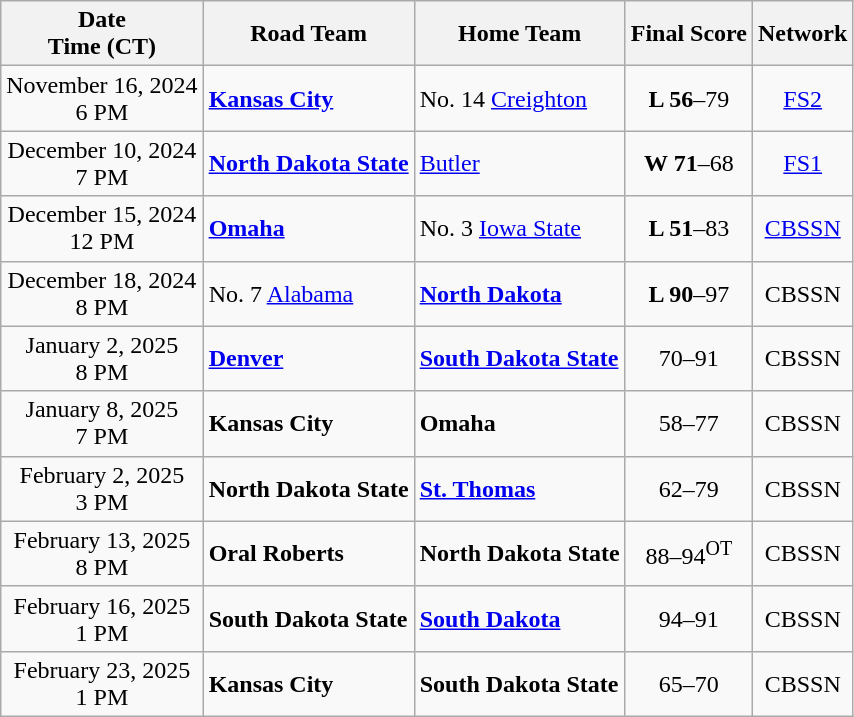<table class="wikitable" border="1">
<tr>
<th>Date<br>Time (CT)</th>
<th>Road Team</th>
<th>Home Team</th>
<th>Final Score</th>
<th>Network</th>
</tr>
<tr>
<td style="text-align:center;">November 16, 2024<br>6 PM</td>
<td><strong><a href='#'>Kansas City</a></strong></td>
<td>No. 14 <a href='#'>Creighton</a></td>
<td style="text-align:center;"><strong>L 56</strong>–79</td>
<td style="text-align:center;"><a href='#'>FS2</a></td>
</tr>
<tr>
<td style="text-align:center;">December 10, 2024<br>7 PM</td>
<td><strong><a href='#'>North Dakota State</a></strong></td>
<td><a href='#'>Butler</a></td>
<td style="text-align:center;"><strong>W 71</strong>–68</td>
<td style="text-align:center;"><a href='#'>FS1</a></td>
</tr>
<tr>
<td style="text-align:center;">December 15, 2024<br>12 PM</td>
<td><strong><a href='#'>Omaha</a></strong></td>
<td>No. 3 <a href='#'>Iowa State</a></td>
<td style="text-align:center;"><strong>L 51</strong>–83</td>
<td style="text-align:center;"><a href='#'>CBSSN</a></td>
</tr>
<tr>
<td style="text-align:center;">December 18, 2024<br>8 PM</td>
<td>No. 7 <a href='#'>Alabama</a></td>
<td><strong><a href='#'>North Dakota</a></strong></td>
<td style="text-align:center;"><strong>L 90</strong>–97</td>
<td style="text-align:center;">CBSSN</td>
</tr>
<tr>
<td style="text-align:center;">January 2, 2025<br>8 PM</td>
<td><strong><a href='#'>Denver</a></strong></td>
<td><strong><a href='#'>South Dakota State</a></strong></td>
<td style="text-align:center;">70–91</td>
<td style="text-align:center;">CBSSN</td>
</tr>
<tr>
<td style="text-align:center;">January 8, 2025<br>7 PM</td>
<td><strong>Kansas City</strong></td>
<td><strong>Omaha</strong></td>
<td style="text-align:center;">58–77</td>
<td style="text-align:center;">CBSSN</td>
</tr>
<tr>
<td style="text-align:center;">February 2, 2025<br>3 PM</td>
<td><strong>North Dakota State</strong></td>
<td><strong><a href='#'>St. Thomas</a></strong></td>
<td style="text-align:center;">62–79</td>
<td style="text-align:center;">CBSSN</td>
</tr>
<tr>
<td style="text-align:center;">February 13, 2025<br>8 PM</td>
<td><strong>Oral Roberts</strong></td>
<td><strong>North Dakota State</strong></td>
<td style="text-align:center;">88–94<sup>OT</sup></td>
<td style="text-align:center;">CBSSN</td>
</tr>
<tr>
<td style="text-align:center;">February 16, 2025<br>1 PM</td>
<td><strong>South Dakota State</strong></td>
<td><strong><a href='#'>South Dakota</a></strong></td>
<td style="text-align:center;">94–91</td>
<td style="text-align:center;">CBSSN</td>
</tr>
<tr>
<td style="text-align:center;">February 23, 2025<br>1 PM</td>
<td><strong>Kansas City</strong></td>
<td><strong>South Dakota State</strong></td>
<td style="text-align:center;">65–70</td>
<td style="text-align:center;">CBSSN</td>
</tr>
</table>
